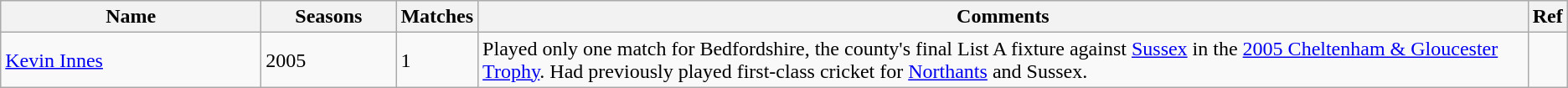<table class="wikitable">
<tr>
<th style="width:200px">Name</th>
<th style="width:100px">Seasons</th>
<th>Matches</th>
<th>Comments</th>
<th>Ref</th>
</tr>
<tr>
<td><a href='#'>Kevin Innes</a></td>
<td>2005</td>
<td>1</td>
<td>Played only one match for Bedfordshire, the county's final List A fixture against <a href='#'>Sussex</a> in the <a href='#'>2005 Cheltenham & Gloucester Trophy</a>. Had previously played first-class cricket for <a href='#'>Northants</a> and Sussex.</td>
<td></td>
</tr>
</table>
